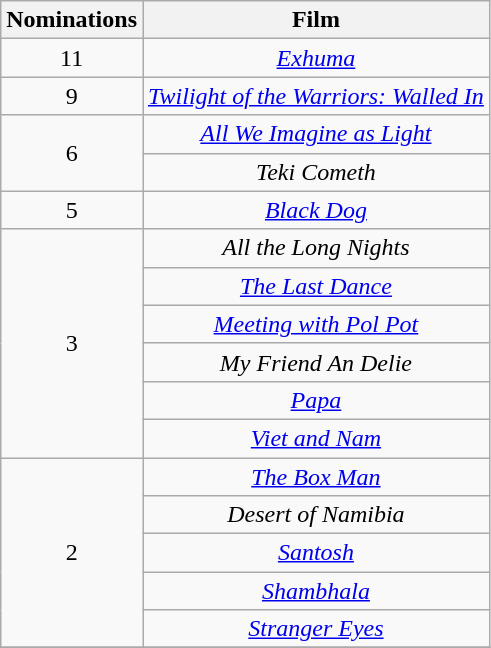<table class="wikitable plainrowheaders" style="text-align: center;">
<tr>
<th scope="col" style="width:55px;">Nominations</th>
<th scope="col" style="text-align:center;">Film</th>
</tr>
<tr>
<td>11</td>
<td><em><a href='#'>Exhuma</a></em></td>
</tr>
<tr>
<td>9</td>
<td><em><a href='#'>Twilight of the Warriors: Walled In</a></em></td>
</tr>
<tr>
<td rowspan="2">6</td>
<td><em><a href='#'>All We Imagine as Light</a></em></td>
</tr>
<tr>
<td><em>Teki Cometh</em></td>
</tr>
<tr>
<td>5</td>
<td><em><a href='#'>Black Dog</a></em></td>
</tr>
<tr>
<td rowspan="6">3</td>
<td><em>All the Long Nights</em></td>
</tr>
<tr>
<td><em><a href='#'>The Last Dance</a></em></td>
</tr>
<tr>
<td><em><a href='#'>Meeting with Pol Pot</a></em></td>
</tr>
<tr>
<td><em>My Friend An Delie</em></td>
</tr>
<tr>
<td><em><a href='#'>Papa</a></em></td>
</tr>
<tr>
<td><em><a href='#'>Viet and Nam</a></em></td>
</tr>
<tr>
<td rowspan="5">2</td>
<td><em><a href='#'>The Box Man</a></em></td>
</tr>
<tr>
<td><em>Desert of Namibia</em></td>
</tr>
<tr>
<td><em><a href='#'>Santosh</a></em></td>
</tr>
<tr>
<td><em><a href='#'>Shambhala</a></em></td>
</tr>
<tr>
<td><em><a href='#'>Stranger Eyes</a></em></td>
</tr>
<tr>
</tr>
</table>
